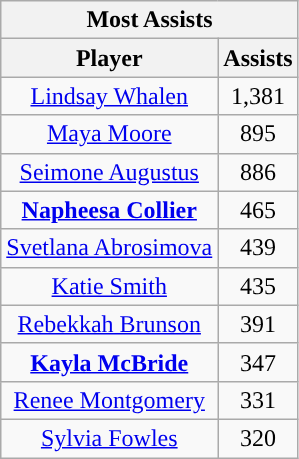<table class="wikitable sortable" style="text-align:center">
<tr>
<th colspan="5">Most Assists</th>
</tr>
<tr>
<th>Player</th>
<th>Assists</th>
</tr>
<tr>
<td><a href='#'>Lindsay Whalen</a></td>
<td>1,381</td>
</tr>
<tr>
<td><a href='#'>Maya Moore</a></td>
<td>895</td>
</tr>
<tr>
<td><a href='#'>Seimone Augustus</a></td>
<td>886</td>
</tr>
<tr>
<td><strong><a href='#'>Napheesa Collier</a></strong></td>
<td>465</td>
</tr>
<tr>
<td><a href='#'>Svetlana Abrosimova</a></td>
<td>439</td>
</tr>
<tr>
<td><a href='#'>Katie Smith</a></td>
<td>435</td>
</tr>
<tr>
<td><a href='#'>Rebekkah Brunson</a></td>
<td>391</td>
</tr>
<tr>
<td><strong><a href='#'>Kayla McBride</a></strong></td>
<td>347</td>
</tr>
<tr>
<td><a href='#'>Renee Montgomery</a></td>
<td>331</td>
</tr>
<tr>
<td><a href='#'>Sylvia Fowles</a></td>
<td>320</td>
</tr>
</table>
